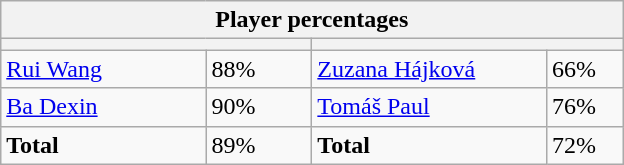<table class="wikitable">
<tr>
<th colspan=4 width=400>Player percentages</th>
</tr>
<tr>
<th colspan=2 width=200 style="white-space:nowrap;"></th>
<th colspan=2 width=200 style="white-space:nowrap;"></th>
</tr>
<tr>
<td><a href='#'>Rui Wang</a></td>
<td>88%</td>
<td><a href='#'>Zuzana Hájková</a></td>
<td>66%</td>
</tr>
<tr>
<td><a href='#'>Ba Dexin</a></td>
<td>90%</td>
<td><a href='#'>Tomáš Paul</a></td>
<td>76%</td>
</tr>
<tr>
<td><strong>Total</strong></td>
<td>89%</td>
<td><strong>Total</strong></td>
<td>72%</td>
</tr>
</table>
